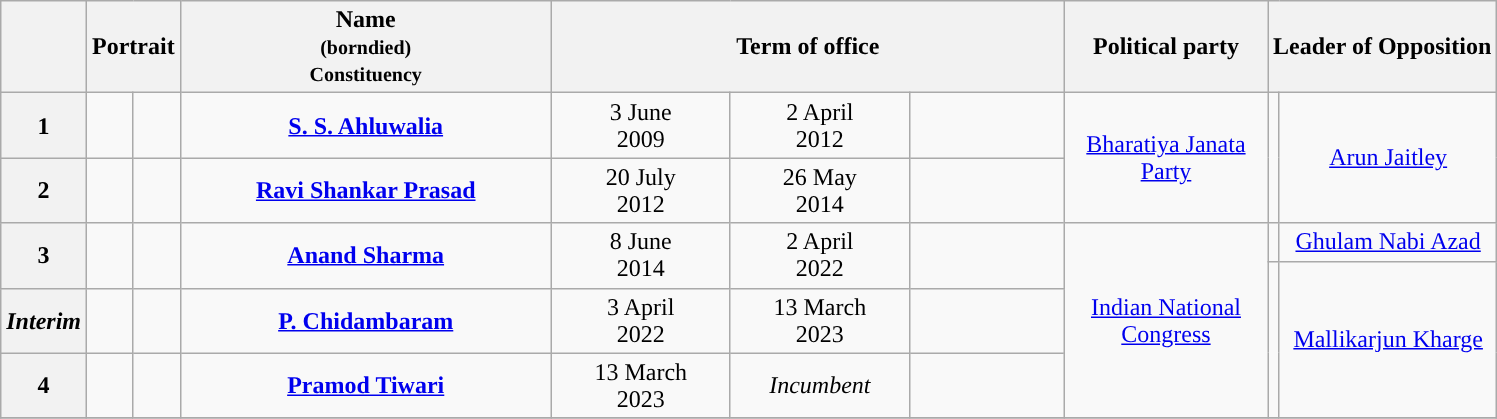<table class=wikitable style="text-align:center">
<tr>
<th></th>
<th colspan="2">Portrait</th>
<th style="width:15em">Name<br><small>(borndied)<br>Constituency</small></th>
<th colspan="3">Term of office</th>
<th style="width:8em">Political party</th>
<th colspan="2">Leader of Opposition</th>
</tr>
<tr>
<th>1</th>
<td></td>
<td></td>
<td><strong><a href='#'>S. S. Ahluwalia</a></strong><br></td>
<td>3 June<br>2009</td>
<td>2 April<br>2012</td>
<td><strong></strong></td>
<td rowspan="2"><a href='#'>Bharatiya Janata Party</a></td>
<td rowspan="2"></td>
<td rowspan="2"><a href='#'>Arun Jaitley</a></td>
</tr>
<tr>
<th>2</th>
<td></td>
<td></td>
<td><strong><a href='#'>Ravi Shankar Prasad</a></strong><br></td>
<td>20 July<br>2012</td>
<td>26 May<br>2014</td>
<td><strong></strong></td>
</tr>
<tr>
<th rowspan="2">3</th>
<td rowspan="2"></td>
<td rowspan="2"></td>
<td rowspan="2"><strong><a href='#'>Anand Sharma</a></strong><br></td>
<td rowspan="2" style="width:7em">8 June<br>2014</td>
<td rowspan="2" style="width:7em">2 April<br>2022</td>
<td rowspan="2" style="width:6em"><strong></strong></td>
<td rowspan="4"><a href='#'>Indian National Congress</a></td>
<td></td>
<td><a href='#'>Ghulam Nabi Azad</a></td>
</tr>
<tr>
<td rowspan="3"></td>
<td rowspan="3"><a href='#'>Mallikarjun Kharge</a></td>
</tr>
<tr>
<th><em>Interim</em></th>
<td></td>
<td></td>
<td><strong><a href='#'>P. Chidambaram</a></strong><br></td>
<td>3 April<br>2022</td>
<td>13 March<br>2023</td>
<td><strong></strong></td>
</tr>
<tr>
<th>4</th>
<td></td>
<td></td>
<td><strong><a href='#'>Pramod Tiwari</a></strong><br></td>
<td>13 March<br>2023</td>
<td><em>Incumbent</em></td>
<td><strong></strong></td>
</tr>
<tr>
</tr>
</table>
